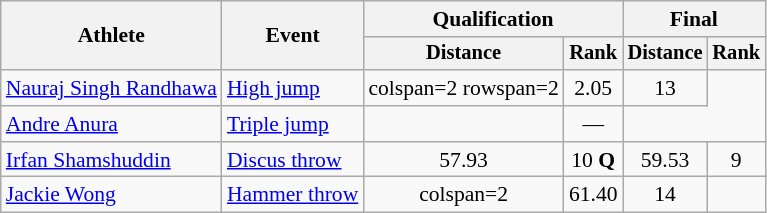<table class="wikitable" style="font-size:90%; text-align:center">
<tr>
<th rowspan=2>Athlete</th>
<th rowspan=2>Event</th>
<th colspan=2>Qualification</th>
<th colspan=2>Final</th>
</tr>
<tr style="font-size:95%">
<th>Distance</th>
<th>Rank</th>
<th>Distance</th>
<th>Rank</th>
</tr>
<tr>
<td style="text-align:left"><a href='#'>Nauraj Singh Randhawa</a></td>
<td style="text-align:left" rowspan=1><a href='#'>High jump</a></td>
<td>colspan=2 rowspan=2 </td>
<td>2.05</td>
<td>13</td>
</tr>
<tr>
<td style="text-align:left"><a href='#'>Andre Anura</a></td>
<td style="text-align:left" rowspan=1><a href='#'>Triple jump</a></td>
<td></td>
<td>―</td>
</tr>
<tr>
<td style="text-align:left"><a href='#'>Irfan Shamshuddin</a></td>
<td style="text-align:left" rowspan=1><a href='#'>Discus throw</a></td>
<td>57.93</td>
<td>10 <strong>Q</strong></td>
<td>59.53</td>
<td>9</td>
</tr>
<tr>
<td style="text-align:left"><a href='#'>Jackie Wong</a></td>
<td style="text-align:left" rowspan=1><a href='#'>Hammer throw</a></td>
<td>colspan=2 </td>
<td>61.40</td>
<td>14</td>
</tr>
</table>
